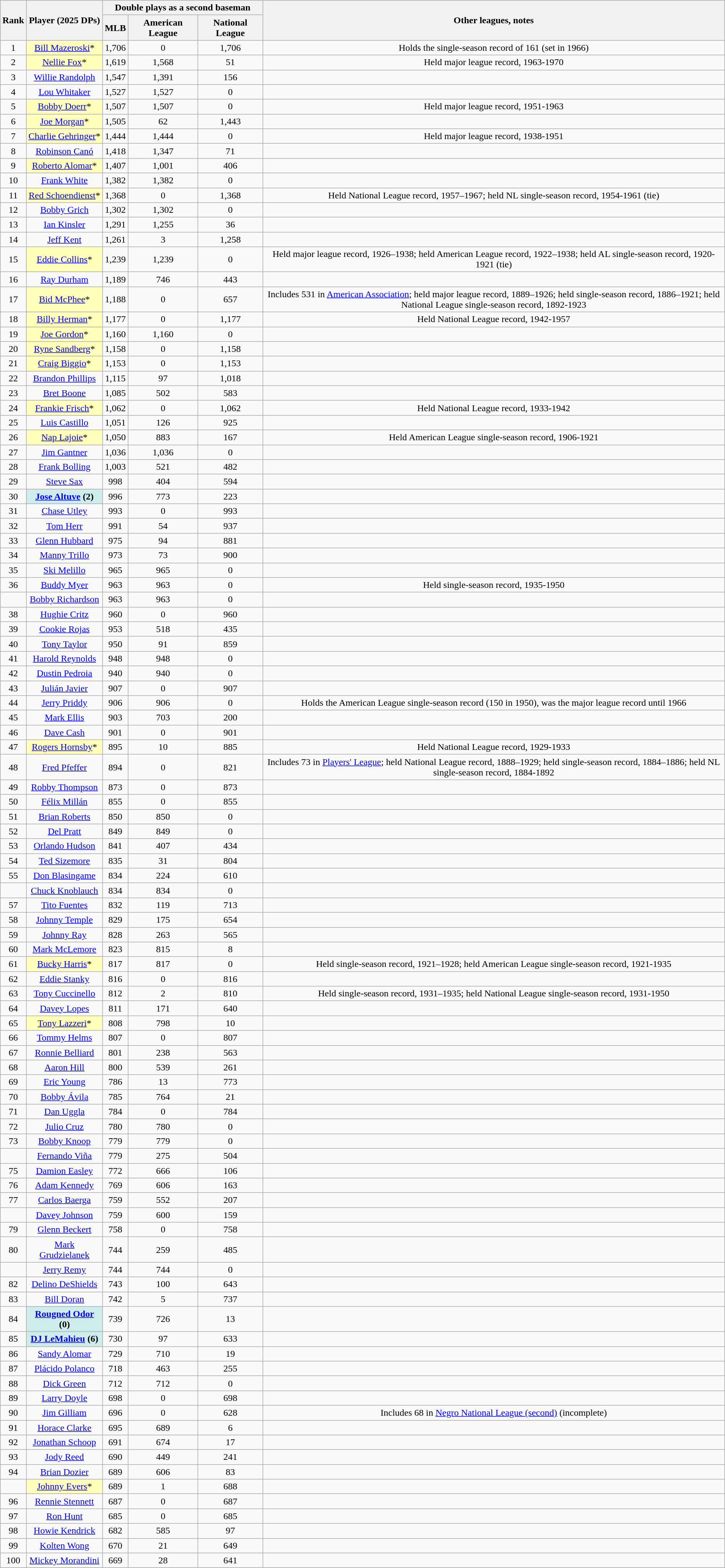<table class="wikitable sortable" style="text-align:center">
<tr style="white-space:nowrap;">
<th rowspan=2>Rank</th>
<th rowspan=2 scope="col">Player (2025 DPs)</th>
<th colspan=3>Double plays as a second baseman</th>
<th rowspan=2>Other leagues, notes</th>
</tr>
<tr>
<th>MLB</th>
<th>American League</th>
<th>National League</th>
</tr>
<tr>
<td>1</td>
<td style="background:#ffffbb;"><a href='#'>Bill Mazeroski</a>*</td>
<td>1,706</td>
<td>0</td>
<td>1,706</td>
<td>Holds the single-season record of 161 (set in 1966)</td>
</tr>
<tr>
<td>2</td>
<td style="background:#ffffbb;"><a href='#'>Nellie Fox</a>*</td>
<td>1,619</td>
<td>1,568</td>
<td>51</td>
<td>Held major league record, 1963-1970</td>
</tr>
<tr>
<td>3</td>
<td><a href='#'>Willie Randolph</a></td>
<td>1,547</td>
<td>1,391</td>
<td>156</td>
<td></td>
</tr>
<tr>
<td>4</td>
<td><a href='#'>Lou Whitaker</a></td>
<td>1,527</td>
<td>1,527</td>
<td>0</td>
<td></td>
</tr>
<tr>
<td>5</td>
<td style="background:#ffffbb;"><a href='#'>Bobby Doerr</a>*</td>
<td>1,507</td>
<td>1,507</td>
<td>0</td>
<td>Held major league record, 1951-1963</td>
</tr>
<tr>
<td>6</td>
<td style="background:#ffffbb;"><a href='#'>Joe Morgan</a>*</td>
<td>1,505</td>
<td>62</td>
<td>1,443</td>
<td></td>
</tr>
<tr>
<td>7</td>
<td style="background:#ffffbb;"><a href='#'>Charlie Gehringer</a>*</td>
<td>1,444</td>
<td>1,444</td>
<td>0</td>
<td>Held major league record, 1938-1951</td>
</tr>
<tr>
<td>8</td>
<td><a href='#'>Robinson Canó</a></td>
<td>1,418</td>
<td>1,347</td>
<td>71</td>
<td></td>
</tr>
<tr>
<td>9</td>
<td style="background:#ffffbb;"><a href='#'>Roberto Alomar</a>*</td>
<td>1,407</td>
<td>1,001</td>
<td>406</td>
<td></td>
</tr>
<tr>
<td>10</td>
<td><a href='#'>Frank White</a></td>
<td>1,382</td>
<td>1,382</td>
<td>0</td>
<td></td>
</tr>
<tr>
<td>11</td>
<td style="background:#ffffbb;"><a href='#'>Red Schoendienst</a>*</td>
<td>1,368</td>
<td>0</td>
<td>1,368</td>
<td>Held National League record, 1957–1967; held NL single-season record, 1954-1961 (tie)</td>
</tr>
<tr>
<td>12</td>
<td><a href='#'>Bobby Grich</a></td>
<td>1,302</td>
<td>1,302</td>
<td>0</td>
<td></td>
</tr>
<tr>
<td>13</td>
<td><a href='#'>Ian Kinsler</a></td>
<td>1,291</td>
<td>1,255</td>
<td>36</td>
<td></td>
</tr>
<tr>
<td>14</td>
<td><a href='#'>Jeff Kent</a></td>
<td>1,261</td>
<td>3</td>
<td>1,258</td>
<td></td>
</tr>
<tr>
<td>15</td>
<td style="background:#ffffbb;"><a href='#'>Eddie Collins</a>*</td>
<td>1,239</td>
<td>1,239</td>
<td>0</td>
<td>Held major league record, 1926–1938; held American League record, 1922–1938; held AL single-season record, 1920-1921 (tie)</td>
</tr>
<tr>
<td>16</td>
<td><a href='#'>Ray Durham</a></td>
<td>1,189</td>
<td>746</td>
<td>443</td>
<td></td>
</tr>
<tr>
<td>17</td>
<td style="background:#ffffbb;"><a href='#'>Bid McPhee</a>*</td>
<td>1,188</td>
<td>0</td>
<td>657</td>
<td>Includes 531 in <a href='#'>American Association</a>; held major league record, 1889–1926; held single-season record, 1886–1921; held National League single-season record, 1892-1923</td>
</tr>
<tr>
<td>18</td>
<td style="background:#ffffbb;"><a href='#'>Billy Herman</a>*</td>
<td>1,177</td>
<td>0</td>
<td>1,177</td>
<td>Held National League record, 1942-1957</td>
</tr>
<tr>
<td>19</td>
<td style="background:#ffffbb;"><a href='#'>Joe Gordon</a>*</td>
<td>1,160</td>
<td>1,160</td>
<td>0</td>
<td></td>
</tr>
<tr>
<td>20</td>
<td style="background:#ffffbb;"><a href='#'>Ryne Sandberg</a>*</td>
<td>1,158</td>
<td>0</td>
<td>1,158</td>
<td></td>
</tr>
<tr>
<td>21</td>
<td style="background:#ffffbb;"><a href='#'>Craig Biggio</a>*</td>
<td>1,153</td>
<td>0</td>
<td>1,153</td>
<td></td>
</tr>
<tr>
<td>22</td>
<td><a href='#'>Brandon Phillips</a></td>
<td>1,115</td>
<td>97</td>
<td>1,018</td>
<td></td>
</tr>
<tr>
<td>23</td>
<td><a href='#'>Bret Boone</a></td>
<td>1,085</td>
<td>502</td>
<td>583</td>
<td></td>
</tr>
<tr>
<td>24</td>
<td style="background:#ffffbb;"><a href='#'>Frankie Frisch</a>*</td>
<td>1,062</td>
<td>0</td>
<td>1,062</td>
<td>Held National League record, 1933-1942</td>
</tr>
<tr>
<td>25</td>
<td><a href='#'>Luis Castillo</a></td>
<td>1,051</td>
<td>126</td>
<td>925</td>
<td></td>
</tr>
<tr>
<td>26</td>
<td style="background:#ffffbb;"><a href='#'>Nap Lajoie</a>*</td>
<td>1,050</td>
<td>883</td>
<td>167</td>
<td>Held American League single-season record, 1906-1921</td>
</tr>
<tr>
<td>27</td>
<td><a href='#'>Jim Gantner</a></td>
<td>1,036</td>
<td>1,036</td>
<td>0</td>
<td></td>
</tr>
<tr>
<td>28</td>
<td><a href='#'>Frank Bolling</a></td>
<td>1,003</td>
<td>521</td>
<td>482</td>
<td></td>
</tr>
<tr>
<td>29</td>
<td><a href='#'>Steve Sax</a></td>
<td>998</td>
<td>404</td>
<td>594</td>
<td></td>
</tr>
<tr>
<td>30</td>
<td style="background:#cfecec;"><strong><a href='#'>Jose Altuve</a> (2)</strong></td>
<td>996</td>
<td>773</td>
<td>223</td>
<td></td>
</tr>
<tr>
<td>31</td>
<td><a href='#'>Chase Utley</a></td>
<td>993</td>
<td>0</td>
<td>993</td>
<td></td>
</tr>
<tr>
<td>32</td>
<td><a href='#'>Tom Herr</a></td>
<td>991</td>
<td>54</td>
<td>937</td>
<td></td>
</tr>
<tr>
<td>33</td>
<td><a href='#'>Glenn Hubbard</a></td>
<td>975</td>
<td>94</td>
<td>881</td>
<td></td>
</tr>
<tr>
<td>34</td>
<td><a href='#'>Manny Trillo</a></td>
<td>973</td>
<td>73</td>
<td>900</td>
<td></td>
</tr>
<tr>
<td>35</td>
<td><a href='#'>Ski Melillo</a></td>
<td>965</td>
<td>965</td>
<td>0</td>
<td></td>
</tr>
<tr>
<td>36</td>
<td><a href='#'>Buddy Myer</a></td>
<td>963</td>
<td>963</td>
<td>0</td>
<td>Held single-season record, 1935-1950</td>
</tr>
<tr>
<td></td>
<td><a href='#'>Bobby Richardson</a></td>
<td>963</td>
<td>963</td>
<td>0</td>
<td></td>
</tr>
<tr>
<td>38</td>
<td><a href='#'>Hughie Critz</a></td>
<td>960</td>
<td>0</td>
<td>960</td>
<td></td>
</tr>
<tr>
<td>39</td>
<td><a href='#'>Cookie Rojas</a></td>
<td>953</td>
<td>518</td>
<td>435</td>
<td></td>
</tr>
<tr>
<td>40</td>
<td><a href='#'>Tony Taylor</a></td>
<td>950</td>
<td>91</td>
<td>859</td>
<td></td>
</tr>
<tr>
<td>41</td>
<td><a href='#'>Harold Reynolds</a></td>
<td>948</td>
<td>948</td>
<td>0</td>
<td></td>
</tr>
<tr>
<td>42</td>
<td><a href='#'>Dustin Pedroia</a></td>
<td>940</td>
<td>940</td>
<td>0</td>
<td></td>
</tr>
<tr>
<td>43</td>
<td><a href='#'>Julián Javier</a></td>
<td>907</td>
<td>0</td>
<td>907</td>
<td></td>
</tr>
<tr>
<td>44</td>
<td><a href='#'>Jerry Priddy</a></td>
<td>906</td>
<td>906</td>
<td>0</td>
<td>Holds the American League single-season record (150 in 1950), was the major league record until 1966</td>
</tr>
<tr>
<td>45</td>
<td><a href='#'>Mark Ellis</a></td>
<td>903</td>
<td>703</td>
<td>200</td>
<td></td>
</tr>
<tr>
<td>46</td>
<td><a href='#'>Dave Cash</a></td>
<td>901</td>
<td>0</td>
<td>901</td>
<td></td>
</tr>
<tr>
<td>47</td>
<td style="background:#ffffbb;"><a href='#'>Rogers Hornsby</a>*</td>
<td>895</td>
<td>10</td>
<td>885</td>
<td>Held National League record, 1929-1933</td>
</tr>
<tr>
<td>48</td>
<td><a href='#'>Fred Pfeffer</a></td>
<td>894</td>
<td>0</td>
<td>821</td>
<td>Includes 73 in <a href='#'>Players' League</a>; held National League record, 1888–1929; held single-season record, 1884–1886; held NL single-season record, 1884-1892</td>
</tr>
<tr>
<td>49</td>
<td><a href='#'>Robby Thompson</a></td>
<td>873</td>
<td>0</td>
<td>873</td>
<td></td>
</tr>
<tr>
<td>50</td>
<td><a href='#'>Félix Millán</a></td>
<td>855</td>
<td>0</td>
<td>855</td>
<td></td>
</tr>
<tr>
<td>51</td>
<td><a href='#'>Brian Roberts</a></td>
<td>850</td>
<td>850</td>
<td>0</td>
<td></td>
</tr>
<tr>
<td>52</td>
<td><a href='#'>Del Pratt</a></td>
<td>849</td>
<td>849</td>
<td>0</td>
<td></td>
</tr>
<tr>
<td>53</td>
<td><a href='#'>Orlando Hudson</a></td>
<td>841</td>
<td>407</td>
<td>434</td>
<td></td>
</tr>
<tr>
<td>54</td>
<td><a href='#'>Ted Sizemore</a></td>
<td>835</td>
<td>31</td>
<td>804</td>
<td></td>
</tr>
<tr>
<td>55</td>
<td><a href='#'>Don Blasingame</a></td>
<td>834</td>
<td>224</td>
<td>610</td>
<td></td>
</tr>
<tr>
<td></td>
<td><a href='#'>Chuck Knoblauch</a></td>
<td>834</td>
<td>834</td>
<td>0</td>
<td></td>
</tr>
<tr>
<td>57</td>
<td><a href='#'>Tito Fuentes</a></td>
<td>832</td>
<td>119</td>
<td>713</td>
<td></td>
</tr>
<tr>
<td>58</td>
<td><a href='#'>Johnny Temple</a></td>
<td>829</td>
<td>175</td>
<td>654</td>
<td></td>
</tr>
<tr>
<td>59</td>
<td><a href='#'>Johnny Ray</a></td>
<td>828</td>
<td>263</td>
<td>565</td>
<td></td>
</tr>
<tr>
<td>60</td>
<td><a href='#'>Mark McLemore</a></td>
<td>823</td>
<td>815</td>
<td>8</td>
<td></td>
</tr>
<tr>
<td>61</td>
<td style="background:#ffffbb;"><a href='#'>Bucky Harris</a>*</td>
<td>817</td>
<td>817</td>
<td>0</td>
<td>Held single-season record, 1921–1928; held American League single-season record, 1921-1935</td>
</tr>
<tr>
<td>62</td>
<td><a href='#'>Eddie Stanky</a></td>
<td>816</td>
<td>0</td>
<td>816</td>
<td></td>
</tr>
<tr>
<td>63</td>
<td><a href='#'>Tony Cuccinello</a></td>
<td>812</td>
<td>2</td>
<td>810</td>
<td>Held single-season record, 1931–1935; held National League single-season record, 1931-1950</td>
</tr>
<tr>
<td>64</td>
<td><a href='#'>Davey Lopes</a></td>
<td>811</td>
<td>171</td>
<td>640</td>
<td></td>
</tr>
<tr>
<td>65</td>
<td style="background:#ffffbb;"><a href='#'>Tony Lazzeri</a>*</td>
<td>808</td>
<td>798</td>
<td>10</td>
<td></td>
</tr>
<tr>
<td>66</td>
<td><a href='#'>Tommy Helms</a></td>
<td>807</td>
<td>0</td>
<td>807</td>
<td></td>
</tr>
<tr>
<td>67</td>
<td><a href='#'>Ronnie Belliard</a></td>
<td>801</td>
<td>238</td>
<td>563</td>
<td></td>
</tr>
<tr>
<td>68</td>
<td><a href='#'>Aaron Hill</a></td>
<td>800</td>
<td>539</td>
<td>261</td>
<td></td>
</tr>
<tr>
<td>69</td>
<td><a href='#'>Eric Young</a></td>
<td>786</td>
<td>13</td>
<td>773</td>
<td></td>
</tr>
<tr>
<td>70</td>
<td><a href='#'>Bobby Ávila</a></td>
<td>785</td>
<td>764</td>
<td>21</td>
<td></td>
</tr>
<tr>
<td>71</td>
<td><a href='#'>Dan Uggla</a></td>
<td>784</td>
<td>0</td>
<td>784</td>
<td></td>
</tr>
<tr>
<td>72</td>
<td><a href='#'>Julio Cruz</a></td>
<td>780</td>
<td>780</td>
<td>0</td>
<td></td>
</tr>
<tr>
<td>73</td>
<td><a href='#'>Bobby Knoop</a></td>
<td>779</td>
<td>779</td>
<td>0</td>
<td></td>
</tr>
<tr>
<td></td>
<td><a href='#'>Fernando Viña</a></td>
<td>779</td>
<td>275</td>
<td>504</td>
<td></td>
</tr>
<tr>
<td>75</td>
<td><a href='#'>Damion Easley</a></td>
<td>772</td>
<td>666</td>
<td>106</td>
<td></td>
</tr>
<tr>
<td>76</td>
<td><a href='#'>Adam Kennedy</a></td>
<td>769</td>
<td>606</td>
<td>163</td>
<td></td>
</tr>
<tr>
<td>77</td>
<td><a href='#'>Carlos Baerga</a></td>
<td>759</td>
<td>552</td>
<td>207</td>
<td></td>
</tr>
<tr>
<td></td>
<td><a href='#'>Davey Johnson</a></td>
<td>759</td>
<td>600</td>
<td>159</td>
<td></td>
</tr>
<tr>
<td>79</td>
<td><a href='#'>Glenn Beckert</a></td>
<td>758</td>
<td>0</td>
<td>758</td>
<td></td>
</tr>
<tr>
<td>80</td>
<td><a href='#'>Mark Grudzielanek</a></td>
<td>744</td>
<td>259</td>
<td>485</td>
<td></td>
</tr>
<tr>
<td></td>
<td><a href='#'>Jerry Remy</a></td>
<td>744</td>
<td>744</td>
<td>0</td>
<td></td>
</tr>
<tr>
<td>82</td>
<td><a href='#'>Delino DeShields</a></td>
<td>743</td>
<td>100</td>
<td>643</td>
<td></td>
</tr>
<tr>
<td>83</td>
<td><a href='#'>Bill Doran</a></td>
<td>742</td>
<td>5</td>
<td>737</td>
<td></td>
</tr>
<tr>
<td>84</td>
<td style="background:#cfecec;"><strong><a href='#'>Rougned Odor</a> (0)</strong></td>
<td>739</td>
<td>726</td>
<td>13</td>
<td></td>
</tr>
<tr>
<td>85</td>
<td style="background:#cfecec;"><strong><a href='#'>DJ LeMahieu</a> (6)</strong></td>
<td>730</td>
<td>97</td>
<td>633</td>
<td></td>
</tr>
<tr>
<td>86</td>
<td><a href='#'>Sandy Alomar</a></td>
<td>729</td>
<td>710</td>
<td>19</td>
<td></td>
</tr>
<tr>
<td>87</td>
<td><a href='#'>Plácido Polanco</a></td>
<td>718</td>
<td>463</td>
<td>255</td>
<td></td>
</tr>
<tr>
<td>88</td>
<td><a href='#'>Dick Green</a></td>
<td>712</td>
<td>712</td>
<td>0</td>
<td></td>
</tr>
<tr>
<td>89</td>
<td><a href='#'>Larry Doyle</a></td>
<td>698</td>
<td>0</td>
<td>698</td>
<td></td>
</tr>
<tr>
<td>90</td>
<td><a href='#'>Jim Gilliam</a></td>
<td>696</td>
<td>0</td>
<td>628</td>
<td>Includes 68 in <a href='#'>Negro National League (second)</a> (incomplete)</td>
</tr>
<tr>
<td>91</td>
<td><a href='#'>Horace Clarke</a></td>
<td>695</td>
<td>689</td>
<td>6</td>
<td></td>
</tr>
<tr>
<td>92</td>
<td><a href='#'>Jonathan Schoop</a></td>
<td>691</td>
<td>674</td>
<td>17</td>
<td></td>
</tr>
<tr>
<td>93</td>
<td><a href='#'>Jody Reed</a></td>
<td>690</td>
<td>449</td>
<td>241</td>
<td></td>
</tr>
<tr>
<td>94</td>
<td><a href='#'>Brian Dozier</a></td>
<td>689</td>
<td>606</td>
<td>83</td>
<td></td>
</tr>
<tr>
<td></td>
<td style="background:#ffffbb;"><a href='#'>Johnny Evers</a>*</td>
<td>689</td>
<td>1</td>
<td>688</td>
<td></td>
</tr>
<tr>
<td>96</td>
<td><a href='#'>Rennie Stennett</a></td>
<td>687</td>
<td>0</td>
<td>687</td>
<td></td>
</tr>
<tr>
<td>97</td>
<td><a href='#'>Ron Hunt</a></td>
<td>685</td>
<td>0</td>
<td>685</td>
<td></td>
</tr>
<tr>
<td>98</td>
<td><a href='#'>Howie Kendrick</a></td>
<td>682</td>
<td>585</td>
<td>97</td>
<td></td>
</tr>
<tr>
<td>99</td>
<td><a href='#'>Kolten Wong</a></td>
<td>670</td>
<td>21</td>
<td>649</td>
<td></td>
</tr>
<tr>
<td>100</td>
<td><a href='#'>Mickey Morandini</a></td>
<td>669</td>
<td>28</td>
<td>641</td>
<td></td>
</tr>
</table>
